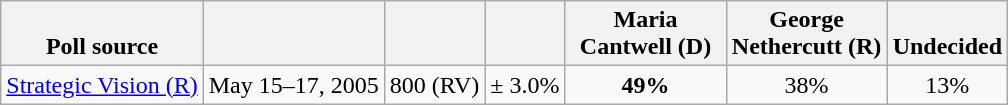<table class="wikitable" style="text-align:center">
<tr valign= bottom>
<th>Poll source</th>
<th></th>
<th></th>
<th></th>
<th style="width:100px;">Maria<br>Cantwell (D)</th>
<th style="width:100px;">George<br>Nethercutt (R)</th>
<th>Undecided</th>
</tr>
<tr>
<td align=left><a href='#'>Strategic Vision (R)</a></td>
<td>May 15–17, 2005</td>
<td>800 (RV)</td>
<td>± 3.0%</td>
<td><strong>49%</strong></td>
<td>38%</td>
<td>13%</td>
</tr>
</table>
